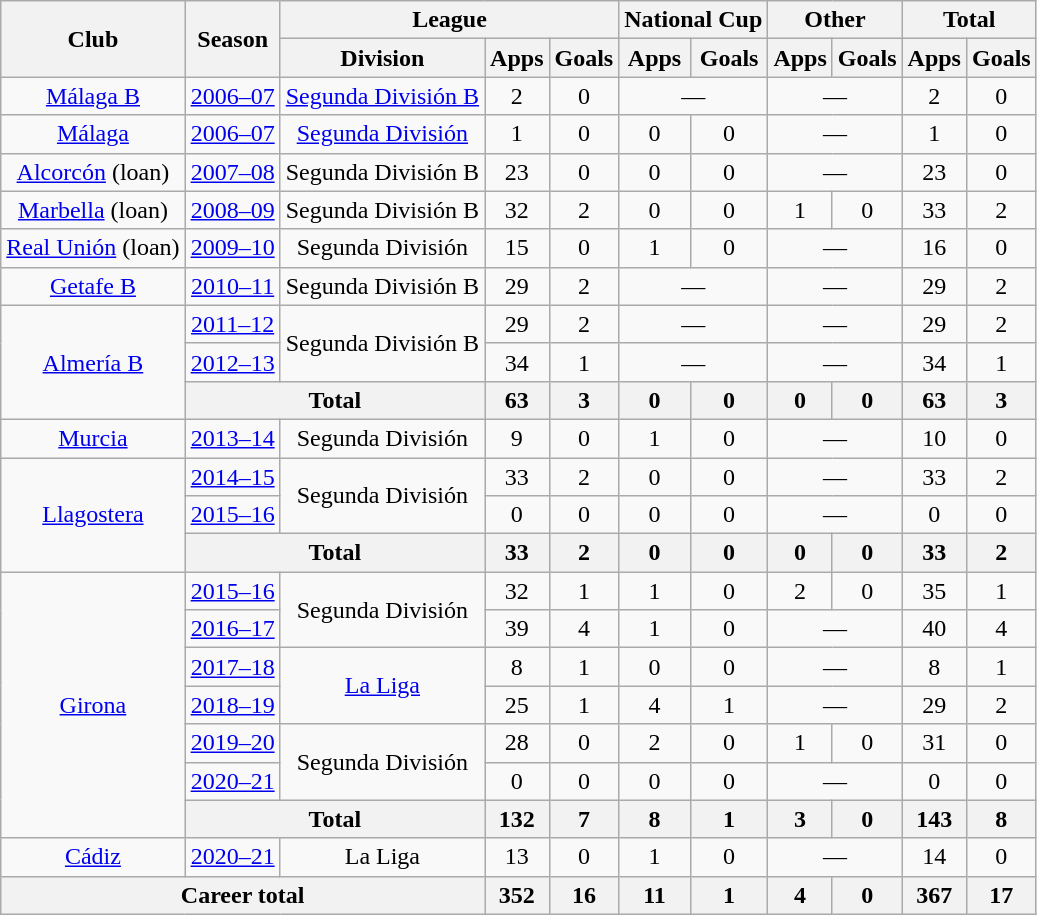<table class="wikitable" style="text-align:center">
<tr>
<th rowspan="2">Club</th>
<th rowspan="2">Season</th>
<th colspan="3">League</th>
<th colspan="2">National Cup</th>
<th colspan="2">Other</th>
<th colspan="2">Total</th>
</tr>
<tr>
<th>Division</th>
<th>Apps</th>
<th>Goals</th>
<th>Apps</th>
<th>Goals</th>
<th>Apps</th>
<th>Goals</th>
<th>Apps</th>
<th>Goals</th>
</tr>
<tr>
<td><a href='#'>Málaga B</a></td>
<td><a href='#'>2006–07</a></td>
<td><a href='#'>Segunda División B</a></td>
<td>2</td>
<td>0</td>
<td colspan="2">—</td>
<td colspan="2">—</td>
<td>2</td>
<td>0</td>
</tr>
<tr>
<td><a href='#'>Málaga</a></td>
<td><a href='#'>2006–07</a></td>
<td><a href='#'>Segunda División</a></td>
<td>1</td>
<td>0</td>
<td>0</td>
<td>0</td>
<td colspan="2">—</td>
<td>1</td>
<td>0</td>
</tr>
<tr>
<td><a href='#'>Alcorcón</a> (loan)</td>
<td><a href='#'>2007–08</a></td>
<td>Segunda División B</td>
<td>23</td>
<td>0</td>
<td>0</td>
<td>0</td>
<td colspan="2">—</td>
<td>23</td>
<td>0</td>
</tr>
<tr>
<td><a href='#'>Marbella</a> (loan)</td>
<td><a href='#'>2008–09</a></td>
<td>Segunda División B</td>
<td>32</td>
<td>2</td>
<td>0</td>
<td>0</td>
<td>1</td>
<td>0</td>
<td>33</td>
<td>2</td>
</tr>
<tr>
<td><a href='#'>Real Unión</a> (loan)</td>
<td><a href='#'>2009–10</a></td>
<td>Segunda División</td>
<td>15</td>
<td>0</td>
<td>1</td>
<td>0</td>
<td colspan="2">—</td>
<td>16</td>
<td>0</td>
</tr>
<tr>
<td><a href='#'>Getafe B</a></td>
<td><a href='#'>2010–11</a></td>
<td>Segunda División B</td>
<td>29</td>
<td>2</td>
<td colspan="2">—</td>
<td colspan="2">—</td>
<td>29</td>
<td>2</td>
</tr>
<tr>
<td rowspan="3"><a href='#'>Almería B</a></td>
<td><a href='#'>2011–12</a></td>
<td rowspan="2">Segunda División B</td>
<td>29</td>
<td>2</td>
<td colspan="2">—</td>
<td colspan="2">—</td>
<td>29</td>
<td>2</td>
</tr>
<tr>
<td><a href='#'>2012–13</a></td>
<td>34</td>
<td>1</td>
<td colspan="2">—</td>
<td colspan="2">—</td>
<td>34</td>
<td>1</td>
</tr>
<tr>
<th colspan="2">Total</th>
<th>63</th>
<th>3</th>
<th>0</th>
<th>0</th>
<th>0</th>
<th>0</th>
<th>63</th>
<th>3</th>
</tr>
<tr>
<td><a href='#'>Murcia</a></td>
<td><a href='#'>2013–14</a></td>
<td>Segunda División</td>
<td>9</td>
<td>0</td>
<td>1</td>
<td>0</td>
<td colspan="2">—</td>
<td>10</td>
<td>0</td>
</tr>
<tr>
<td rowspan="3"><a href='#'>Llagostera</a></td>
<td><a href='#'>2014–15</a></td>
<td rowspan="2">Segunda División</td>
<td>33</td>
<td>2</td>
<td>0</td>
<td>0</td>
<td colspan="2">—</td>
<td>33</td>
<td>2</td>
</tr>
<tr>
<td><a href='#'>2015–16</a></td>
<td>0</td>
<td>0</td>
<td>0</td>
<td>0</td>
<td colspan="2">—</td>
<td>0</td>
<td>0</td>
</tr>
<tr>
<th colspan="2">Total</th>
<th>33</th>
<th>2</th>
<th>0</th>
<th>0</th>
<th>0</th>
<th>0</th>
<th>33</th>
<th>2</th>
</tr>
<tr>
<td rowspan="7"><a href='#'>Girona</a></td>
<td><a href='#'>2015–16</a></td>
<td rowspan="2">Segunda División</td>
<td>32</td>
<td>1</td>
<td>1</td>
<td>0</td>
<td>2</td>
<td>0</td>
<td>35</td>
<td>1</td>
</tr>
<tr>
<td><a href='#'>2016–17</a></td>
<td>39</td>
<td>4</td>
<td>1</td>
<td>0</td>
<td colspan="2">—</td>
<td>40</td>
<td>4</td>
</tr>
<tr>
<td><a href='#'>2017–18</a></td>
<td rowspan="2"><a href='#'>La Liga</a></td>
<td>8</td>
<td>1</td>
<td>0</td>
<td>0</td>
<td colspan="2">—</td>
<td>8</td>
<td>1</td>
</tr>
<tr>
<td><a href='#'>2018–19</a></td>
<td>25</td>
<td>1</td>
<td>4</td>
<td>1</td>
<td colspan="2">—</td>
<td>29</td>
<td>2</td>
</tr>
<tr>
<td><a href='#'>2019–20</a></td>
<td rowspan="2">Segunda División</td>
<td>28</td>
<td>0</td>
<td>2</td>
<td>0</td>
<td>1</td>
<td>0</td>
<td>31</td>
<td>0</td>
</tr>
<tr>
<td><a href='#'>2020–21</a></td>
<td>0</td>
<td>0</td>
<td>0</td>
<td>0</td>
<td colspan="2">—</td>
<td>0</td>
<td>0</td>
</tr>
<tr>
<th colspan="2">Total</th>
<th>132</th>
<th>7</th>
<th>8</th>
<th>1</th>
<th>3</th>
<th>0</th>
<th>143</th>
<th>8</th>
</tr>
<tr>
<td><a href='#'>Cádiz</a></td>
<td><a href='#'>2020–21</a></td>
<td>La Liga</td>
<td>13</td>
<td>0</td>
<td>1</td>
<td>0</td>
<td colspan="2">—</td>
<td>14</td>
<td>0</td>
</tr>
<tr>
<th colspan="3">Career total</th>
<th>352</th>
<th>16</th>
<th>11</th>
<th>1</th>
<th>4</th>
<th>0</th>
<th>367</th>
<th>17</th>
</tr>
</table>
